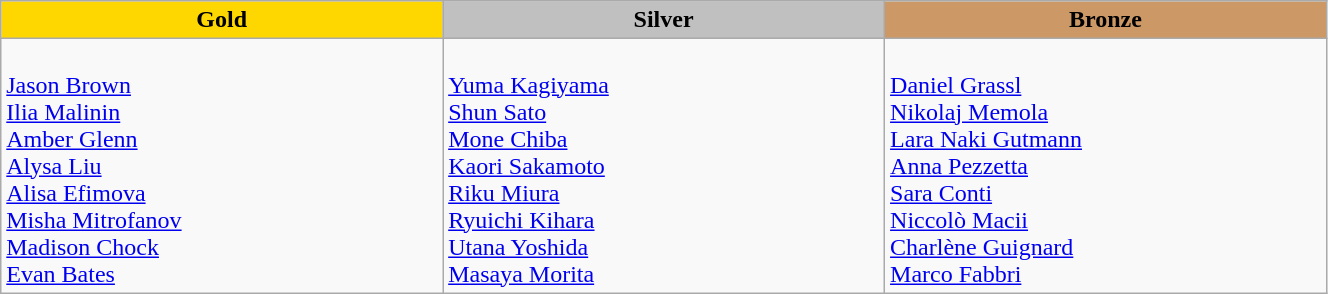<table class="wikitable unsortable" style="text-align:left; width:70%">
<tr>
<th scope="col" style="text-align:center; width:30%; background:gold">Gold</th>
<th scope="col" style="text-align:center; width:30%; background:silver">Silver</th>
<th scope="col" style="text-align:center; width:30%; background:#c96">Bronze</th>
</tr>
<tr>
<td><br><a href='#'>Jason Brown</a><br><a href='#'>Ilia Malinin</a><br><a href='#'>Amber Glenn</a><br><a href='#'>Alysa Liu</a><br><a href='#'>Alisa Efimova</a><br><a href='#'>Misha Mitrofanov</a><br><a href='#'>Madison Chock</a><br><a href='#'>Evan Bates</a></td>
<td><br><a href='#'>Yuma Kagiyama</a><br><a href='#'>Shun Sato</a><br><a href='#'>Mone Chiba</a><br><a href='#'>Kaori Sakamoto</a><br><a href='#'>Riku Miura</a><br><a href='#'>Ryuichi Kihara</a><br><a href='#'>Utana Yoshida</a><br><a href='#'>Masaya Morita</a></td>
<td><br><a href='#'>Daniel Grassl</a><br><a href='#'>Nikolaj Memola</a><br><a href='#'>Lara Naki Gutmann</a><br><a href='#'>Anna Pezzetta</a><br><a href='#'>Sara Conti</a><br><a href='#'>Niccolò Macii</a><br><a href='#'>Charlène Guignard</a><br><a href='#'>Marco Fabbri</a></td>
</tr>
</table>
